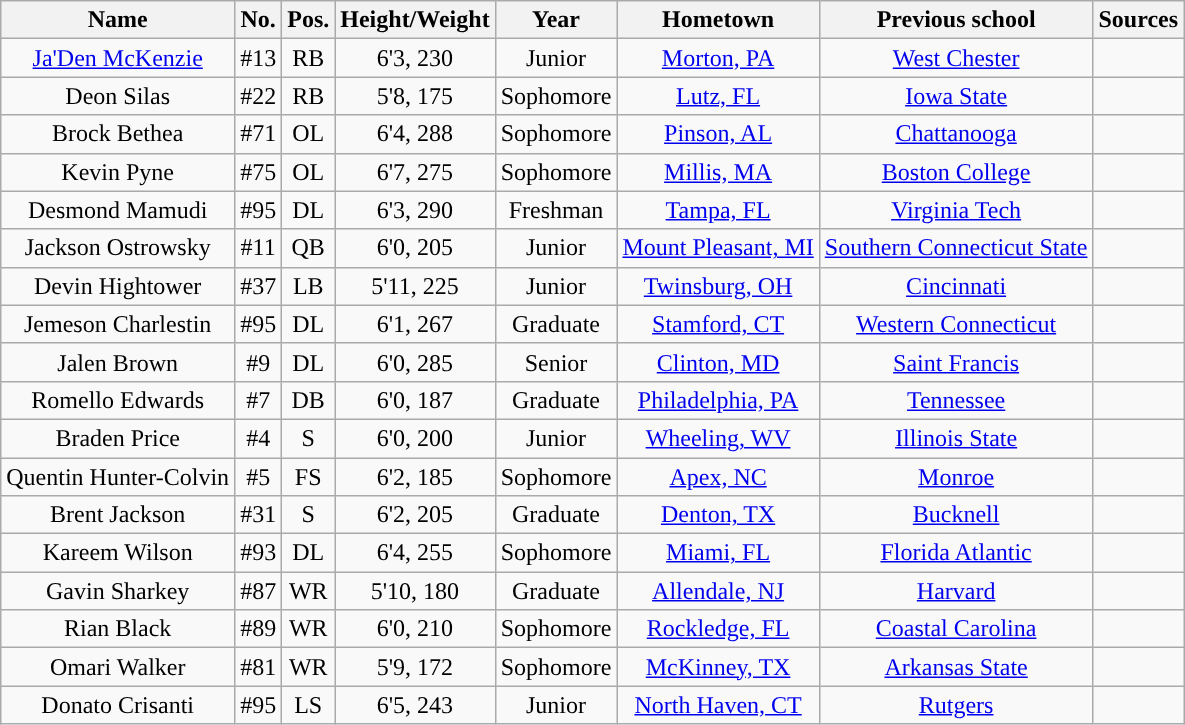<table class="wikitable sortable sortable" style="text-align: center">
<tr align=center>
<th style="text-align:center; ">Name</th>
<th style="text-align:center; ">No.</th>
<th style="text-align:center; ">Pos.</th>
<th style="text-align:center; ">Height/Weight</th>
<th style="text-align:center; ">Year</th>
<th style="text-align:center; ">Hometown</th>
<th style="text-align:center; ">Previous school</th>
<th style="text-align:center; ">Sources</th>
</tr>
<tr>
<td><a href='#'>Ja'Den McKenzie</a></td>
<td>#13</td>
<td>RB</td>
<td>6'3, 230</td>
<td> Junior</td>
<td><a href='#'>Morton, PA</a></td>
<td><a href='#'>West Chester</a></td>
<td></td>
</tr>
<tr>
<td>Deon Silas</td>
<td>#22</td>
<td>RB</td>
<td>5'8, 175</td>
<td>Sophomore</td>
<td><a href='#'>Lutz, FL</a></td>
<td><a href='#'>Iowa State</a></td>
<td></td>
</tr>
<tr>
<td>Brock Bethea</td>
<td>#71</td>
<td>OL</td>
<td>6'4, 288</td>
<td>Sophomore</td>
<td><a href='#'>Pinson, AL</a></td>
<td><a href='#'>Chattanooga</a></td>
<td></td>
</tr>
<tr>
<td Kevin Pyne>Kevin Pyne</td>
<td>#75</td>
<td>OL</td>
<td>6'7, 275</td>
<td> Sophomore</td>
<td><a href='#'>Millis, MA</a></td>
<td><a href='#'>Boston College</a></td>
<td></td>
</tr>
<tr>
<td>Desmond Mamudi</td>
<td>#95</td>
<td>DL</td>
<td>6'3, 290</td>
<td> Freshman</td>
<td><a href='#'>Tampa, FL</a></td>
<td><a href='#'>Virginia Tech</a></td>
<td></td>
</tr>
<tr>
<td>Jackson Ostrowsky</td>
<td>#11</td>
<td>QB</td>
<td>6'0, 205</td>
<td>Junior</td>
<td><a href='#'>Mount Pleasant, MI</a></td>
<td><a href='#'>Southern Connecticut State</a></td>
<td></td>
</tr>
<tr>
<td>Devin Hightower</td>
<td>#37</td>
<td>LB</td>
<td>5'11, 225</td>
<td> Junior</td>
<td><a href='#'>Twinsburg, OH</a></td>
<td><a href='#'>Cincinnati</a></td>
<td></td>
</tr>
<tr>
<td>Jemeson Charlestin</td>
<td>#95</td>
<td>DL</td>
<td>6'1, 267</td>
<td>Graduate</td>
<td><a href='#'>Stamford, CT</a></td>
<td><a href='#'>Western Connecticut</a></td>
<td></td>
</tr>
<tr>
<td>Jalen Brown</td>
<td>#9</td>
<td>DL</td>
<td>6'0, 285</td>
<td> Senior</td>
<td><a href='#'>Clinton, MD</a></td>
<td><a href='#'>Saint Francis</a></td>
<td></td>
</tr>
<tr>
<td>Romello Edwards</td>
<td>#7</td>
<td>DB</td>
<td>6'0, 187</td>
<td>Graduate</td>
<td><a href='#'>Philadelphia, PA</a></td>
<td><a href='#'>Tennessee</a></td>
<td></td>
</tr>
<tr>
<td>Braden Price</td>
<td>#4</td>
<td>S</td>
<td>6'0, 200</td>
<td> Junior</td>
<td><a href='#'>Wheeling, WV</a></td>
<td><a href='#'>Illinois State</a></td>
<td></td>
</tr>
<tr>
<td>Quentin Hunter-Colvin</td>
<td>#5</td>
<td>FS</td>
<td>6'2, 185</td>
<td> Sophomore</td>
<td><a href='#'>Apex, NC</a></td>
<td><a href='#'>Monroe</a></td>
<td></td>
</tr>
<tr>
<td>Brent Jackson</td>
<td>#31</td>
<td>S</td>
<td>6'2, 205</td>
<td>Graduate</td>
<td><a href='#'>Denton, TX</a></td>
<td><a href='#'>Bucknell</a></td>
<td></td>
</tr>
<tr>
<td>Kareem Wilson</td>
<td>#93</td>
<td>DL</td>
<td>6'4, 255</td>
<td>Sophomore</td>
<td><a href='#'>Miami, FL</a></td>
<td><a href='#'>Florida Atlantic</a></td>
<td></td>
</tr>
<tr>
<td>Gavin Sharkey</td>
<td>#87</td>
<td>WR</td>
<td>5'10, 180</td>
<td>Graduate</td>
<td><a href='#'>Allendale, NJ</a></td>
<td><a href='#'>Harvard</a></td>
<td></td>
</tr>
<tr>
<td>Rian Black</td>
<td>#89</td>
<td>WR</td>
<td>6'0, 210</td>
<td>Sophomore</td>
<td><a href='#'>Rockledge, FL</a></td>
<td><a href='#'>Coastal Carolina</a></td>
<td></td>
</tr>
<tr>
<td>Omari Walker</td>
<td>#81</td>
<td>WR</td>
<td>5'9, 172</td>
<td> Sophomore</td>
<td><a href='#'>McKinney, TX</a></td>
<td><a href='#'>Arkansas State</a></td>
<td></td>
</tr>
<tr>
<td>Donato Crisanti</td>
<td>#95</td>
<td>LS</td>
<td>6'5, 243</td>
<td> Junior</td>
<td><a href='#'>North Haven, CT</a></td>
<td><a href='#'>Rutgers</a></td>
<td></td>
</tr>
</table>
